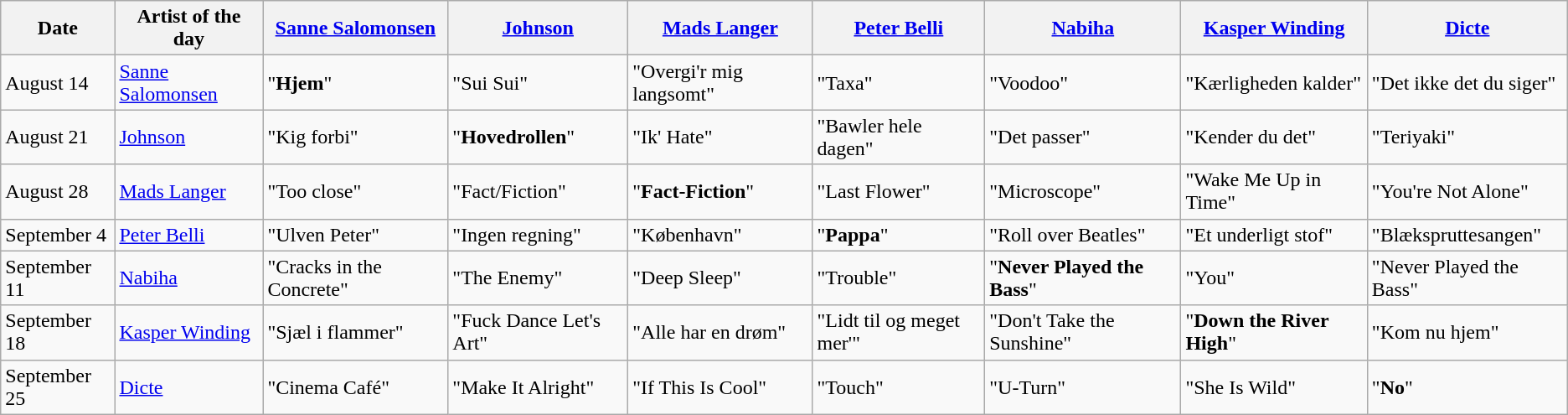<table class="wikitable">
<tr>
<th>Date</th>
<th>Artist of the day</th>
<th><a href='#'>Sanne Salomonsen</a></th>
<th><a href='#'>Johnson</a></th>
<th><a href='#'>Mads Langer</a></th>
<th><a href='#'>Peter Belli</a></th>
<th><a href='#'>Nabiha</a></th>
<th><a href='#'>Kasper Winding</a></th>
<th><a href='#'>Dicte</a></th>
</tr>
<tr>
<td>August 14</td>
<td><a href='#'>Sanne Salomonsen</a></td>
<td>"<strong>Hjem</strong>"</td>
<td>"Sui Sui"</td>
<td>"Overgi'r mig langsomt"</td>
<td>"Taxa"</td>
<td>"Voodoo"</td>
<td>"Kærligheden kalder"</td>
<td>"Det ikke det du siger"</td>
</tr>
<tr>
<td>August 21</td>
<td><a href='#'>Johnson</a></td>
<td>"Kig forbi"</td>
<td>"<strong>Hovedrollen</strong>"</td>
<td>"Ik' Hate"</td>
<td>"Bawler hele dagen"</td>
<td>"Det passer"</td>
<td>"Kender du det"</td>
<td>"Teriyaki"</td>
</tr>
<tr>
<td>August 28</td>
<td><a href='#'>Mads Langer</a></td>
<td>"Too close"</td>
<td>"Fact/Fiction"</td>
<td>"<strong>Fact-Fiction</strong>"</td>
<td>"Last Flower"</td>
<td>"Microscope"</td>
<td>"Wake Me Up in Time"</td>
<td>"You're Not Alone"</td>
</tr>
<tr>
<td>September 4</td>
<td><a href='#'>Peter Belli</a></td>
<td>"Ulven Peter"</td>
<td>"Ingen regning"</td>
<td>"København"</td>
<td>"<strong>Pappa</strong>"</td>
<td>"Roll over Beatles"</td>
<td>"Et underligt stof"</td>
<td>"Blækspruttesangen"</td>
</tr>
<tr>
<td>September 11</td>
<td><a href='#'>Nabiha</a></td>
<td>"Cracks in the Concrete"</td>
<td>"The Enemy"</td>
<td>"Deep Sleep"</td>
<td>"Trouble"</td>
<td>"<strong>Never Played the Bass</strong>"</td>
<td>"You"</td>
<td>"Never Played the Bass"</td>
</tr>
<tr>
<td>September 18</td>
<td><a href='#'>Kasper Winding</a></td>
<td>"Sjæl i flammer"</td>
<td>"Fuck Dance Let's Art"</td>
<td>"Alle har en drøm"</td>
<td>"Lidt til og meget mer'"</td>
<td>"Don't Take the Sunshine"</td>
<td>"<strong>Down the River High</strong>"</td>
<td>"Kom nu hjem"</td>
</tr>
<tr>
<td>September 25</td>
<td><a href='#'>Dicte</a></td>
<td>"Cinema Café"</td>
<td>"Make It Alright"</td>
<td>"If This Is Cool"</td>
<td>"Touch"</td>
<td>"U-Turn"</td>
<td>"She Is Wild"</td>
<td>"<strong>No</strong>"</td>
</tr>
</table>
